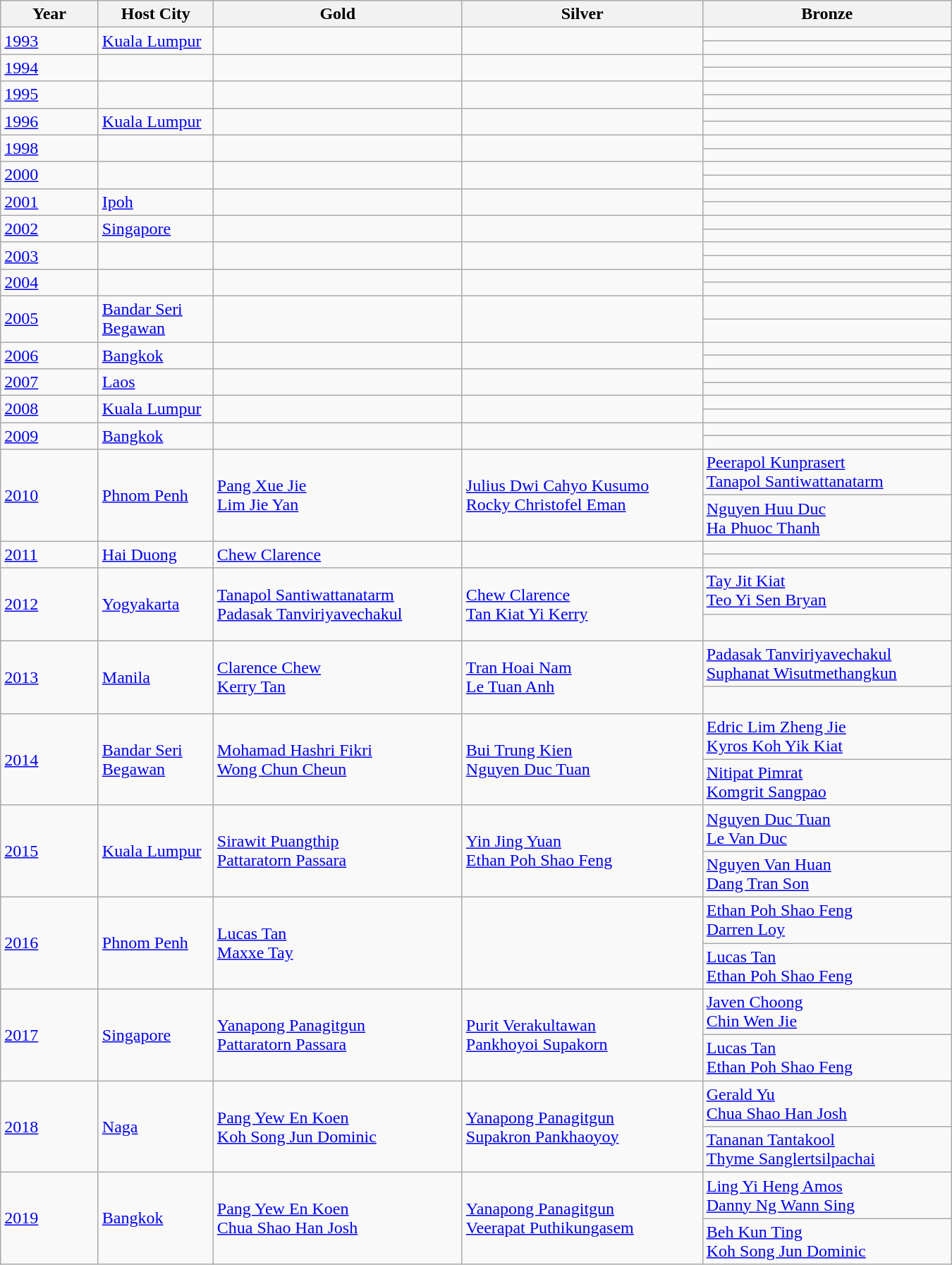<table class="wikitable sortable" style="width:900px;">
<tr>
<th width="120">Year</th>
<th width="120">Host City</th>
<th width="300">Gold</th>
<th width="300">Silver</th>
<th width="300">Bronze</th>
</tr>
<tr>
<td rowspan=2><a href='#'>1993</a></td>
<td rowspan=2><a href='#'>Kuala Lumpur</a></td>
<td rowspan=2></td>
<td rowspan=2></td>
<td></td>
</tr>
<tr>
<td></td>
</tr>
<tr>
<td rowspan=2><a href='#'>1994</a></td>
<td rowspan=2></td>
<td rowspan=2></td>
<td rowspan=2></td>
<td></td>
</tr>
<tr>
<td></td>
</tr>
<tr>
<td rowspan=2><a href='#'>1995</a></td>
<td rowspan=2></td>
<td rowspan=2></td>
<td rowspan=2></td>
<td></td>
</tr>
<tr>
<td></td>
</tr>
<tr>
<td rowspan=2><a href='#'>1996</a></td>
<td rowspan=2><a href='#'>Kuala Lumpur</a></td>
<td rowspan=2></td>
<td rowspan=2></td>
<td></td>
</tr>
<tr>
<td></td>
</tr>
<tr>
<td rowspan=2><a href='#'>1998</a></td>
<td rowspan=2></td>
<td rowspan=2></td>
<td rowspan=2></td>
<td></td>
</tr>
<tr>
<td></td>
</tr>
<tr>
<td rowspan=2><a href='#'>2000</a></td>
<td rowspan=2></td>
<td rowspan=2></td>
<td rowspan=2></td>
<td></td>
</tr>
<tr>
<td></td>
</tr>
<tr>
<td rowspan=2><a href='#'>2001</a></td>
<td rowspan=2><a href='#'>Ipoh</a></td>
<td rowspan=2></td>
<td rowspan=2></td>
<td></td>
</tr>
<tr>
<td></td>
</tr>
<tr>
<td rowspan=2><a href='#'>2002</a></td>
<td rowspan=2><a href='#'>Singapore</a></td>
<td rowspan=2></td>
<td rowspan=2></td>
<td></td>
</tr>
<tr>
<td></td>
</tr>
<tr>
<td rowspan=2><a href='#'>2003</a></td>
<td rowspan=2></td>
<td rowspan=2></td>
<td rowspan=2></td>
<td></td>
</tr>
<tr>
<td></td>
</tr>
<tr>
<td rowspan=2><a href='#'>2004</a></td>
<td rowspan=2></td>
<td rowspan=2></td>
<td rowspan=2></td>
<td></td>
</tr>
<tr>
<td></td>
</tr>
<tr>
<td rowspan=2><a href='#'>2005</a></td>
<td rowspan=2><a href='#'>Bandar Seri Begawan</a></td>
<td rowspan=2></td>
<td rowspan=2></td>
<td></td>
</tr>
<tr>
<td></td>
</tr>
<tr>
<td rowspan=2><a href='#'>2006</a></td>
<td rowspan=2><a href='#'>Bangkok</a></td>
<td rowspan=2></td>
<td rowspan=2></td>
<td></td>
</tr>
<tr>
<td></td>
</tr>
<tr>
<td rowspan=2><a href='#'>2007</a></td>
<td rowspan=2><a href='#'>Laos</a></td>
<td rowspan=2></td>
<td rowspan=2></td>
<td></td>
</tr>
<tr>
<td></td>
</tr>
<tr>
<td rowspan=2><a href='#'>2008</a></td>
<td rowspan=2><a href='#'>Kuala Lumpur</a></td>
<td rowspan=2></td>
<td rowspan=2></td>
<td></td>
</tr>
<tr>
<td></td>
</tr>
<tr>
<td rowspan=2><a href='#'>2009</a></td>
<td rowspan=2><a href='#'>Bangkok</a></td>
<td rowspan=2></td>
<td rowspan=2></td>
<td></td>
</tr>
<tr>
<td></td>
</tr>
<tr>
<td rowspan=2><a href='#'>2010</a></td>
<td rowspan=2><a href='#'>Phnom Penh</a></td>
<td rowspan=2> <a href='#'>Pang Xue Jie</a><br> <a href='#'>Lim Jie Yan</a></td>
<td rowspan=2> <a href='#'>Julius Dwi Cahyo Kusumo</a><br> <a href='#'>Rocky Christofel Eman</a></td>
<td> <a href='#'>Peerapol Kunprasert</a><br> <a href='#'>Tanapol Santiwattanatarm</a></td>
</tr>
<tr>
<td> <a href='#'>Nguyen Huu Duc</a><br> <a href='#'>Ha Phuoc Thanh</a></td>
</tr>
<tr>
<td rowspan=2><a href='#'>2011</a></td>
<td rowspan=2><a href='#'>Hai Duong</a></td>
<td rowspan=2> <a href='#'>Chew Clarence</a><br></td>
<td rowspan=2></td>
<td></td>
</tr>
<tr>
<td></td>
</tr>
<tr>
<td rowspan=2><a href='#'>2012</a></td>
<td rowspan=2><a href='#'>Yogyakarta</a></td>
<td rowspan=2> <a href='#'>Tanapol Santiwattanatarm</a><br> <a href='#'>Padasak Tanviriyavechakul</a></td>
<td rowspan=2> <a href='#'>Chew Clarence</a><br> <a href='#'>Tan Kiat Yi Kerry</a></td>
<td> <a href='#'>Tay Jit Kiat</a><br> <a href='#'>Teo Yi Sen Bryan</a></td>
</tr>
<tr>
<td> <br></td>
</tr>
<tr>
<td rowspan=2><a href='#'>2013</a></td>
<td rowspan=2><a href='#'>Manila</a></td>
<td rowspan=2> <a href='#'>Clarence Chew</a><br> <a href='#'>Kerry Tan</a></td>
<td rowspan=2> <a href='#'>Tran Hoai Nam</a><br> <a href='#'>Le Tuan Anh</a></td>
<td> <a href='#'>Padasak Tanviriyavechakul</a><br> <a href='#'>Suphanat Wisutmethangkun</a></td>
</tr>
<tr>
<td> <br></td>
</tr>
<tr>
<td rowspan=2><a href='#'>2014</a></td>
<td rowspan=2><a href='#'>Bandar Seri Begawan</a></td>
<td rowspan=2> <a href='#'>Mohamad Hashri Fikri</a><br> <a href='#'>Wong Chun Cheun</a></td>
<td rowspan=2> <a href='#'>Bui Trung Kien</a><br> <a href='#'>Nguyen Duc Tuan</a></td>
<td> <a href='#'>Edric Lim Zheng Jie</a><br> <a href='#'>Kyros Koh Yik Kiat</a></td>
</tr>
<tr>
<td> <a href='#'>Nitipat Pimrat</a><br> <a href='#'>Komgrit Sangpao</a></td>
</tr>
<tr>
<td rowspan=2><a href='#'>2015</a></td>
<td rowspan=2><a href='#'>Kuala Lumpur</a></td>
<td rowspan=2> <a href='#'>Sirawit Puangthip</a><br> <a href='#'>Pattaratorn Passara</a></td>
<td rowspan=2> <a href='#'>Yin Jing Yuan</a><br> <a href='#'>Ethan Poh Shao Feng</a></td>
<td> <a href='#'>Nguyen Duc Tuan</a><br> <a href='#'>Le Van Duc</a></td>
</tr>
<tr>
<td> <a href='#'>Nguyen Van Huan</a><br> <a href='#'>Dang Tran Son</a></td>
</tr>
<tr>
<td rowspan=2><a href='#'>2016</a></td>
<td rowspan=2><a href='#'>Phnom Penh</a></td>
<td rowspan=2> <a href='#'>Lucas Tan</a><br> <a href='#'>Maxxe Tay</a></td>
<td rowspan=2> <br></td>
<td> <a href='#'>Ethan Poh Shao Feng</a><br> <a href='#'>Darren Loy</a></td>
</tr>
<tr>
<td> <a href='#'>Lucas Tan</a><br> <a href='#'>Ethan Poh Shao Feng</a></td>
</tr>
<tr>
<td rowspan=2><a href='#'>2017</a></td>
<td rowspan=2><a href='#'>Singapore</a></td>
<td rowspan=2> <a href='#'>Yanapong Panagitgun</a><br> <a href='#'>Pattaratorn Passara</a></td>
<td rowspan=2> <a href='#'>Purit Verakultawan</a><br> <a href='#'>Pankhoyoi Supakorn</a></td>
<td> <a href='#'>Javen Choong</a><br> <a href='#'>Chin Wen Jie</a></td>
</tr>
<tr>
<td> <a href='#'>Lucas Tan</a><br> <a href='#'>Ethan Poh Shao Feng</a></td>
</tr>
<tr>
<td rowspan=2><a href='#'>2018</a></td>
<td rowspan=2><a href='#'>Naga</a></td>
<td rowspan=2> <a href='#'>Pang Yew En Koen</a><br> <a href='#'>Koh Song Jun Dominic</a></td>
<td rowspan=2> <a href='#'>Yanapong Panagitgun</a><br> <a href='#'>Supakron Pankhaoyoy</a></td>
<td> <a href='#'>Gerald Yu</a><br> <a href='#'>Chua Shao Han Josh</a></td>
</tr>
<tr>
<td> <a href='#'>Tananan Tantakool</a><br> <a href='#'>Thyme Sanglertsilpachai</a></td>
</tr>
<tr>
<td rowspan=2><a href='#'>2019</a></td>
<td rowspan=2><a href='#'>Bangkok</a></td>
<td rowspan=2> <a href='#'>Pang Yew En Koen</a><br> <a href='#'>Chua Shao Han Josh</a></td>
<td rowspan=2> <a href='#'>Yanapong Panagitgun</a><br> <a href='#'>Veerapat Puthikungasem</a></td>
<td> <a href='#'>Ling Yi Heng Amos</a><br> <a href='#'>Danny Ng Wann Sing</a></td>
</tr>
<tr>
<td> <a href='#'>Beh Kun Ting</a><br> <a href='#'>Koh Song Jun Dominic</a></td>
</tr>
</table>
